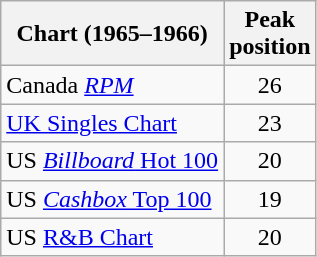<table class="wikitable sortable">
<tr>
<th>Chart (1965–1966)</th>
<th>Peak<br>position</th>
</tr>
<tr>
<td>Canada <em><a href='#'>RPM</a></em></td>
<td style="text-align:center;">26</td>
</tr>
<tr>
<td><a href='#'>UK Singles Chart</a></td>
<td style="text-align:center;">23</td>
</tr>
<tr>
<td>US <a href='#'><em>Billboard</em> Hot 100</a></td>
<td style="text-align:center;">20</td>
</tr>
<tr>
<td>US <a href='#'><em>Cashbox</em> Top 100</a></td>
<td style="text-align:center;">19</td>
</tr>
<tr>
<td>US <a href='#'>R&B Chart</a></td>
<td style="text-align:center;">20</td>
</tr>
</table>
